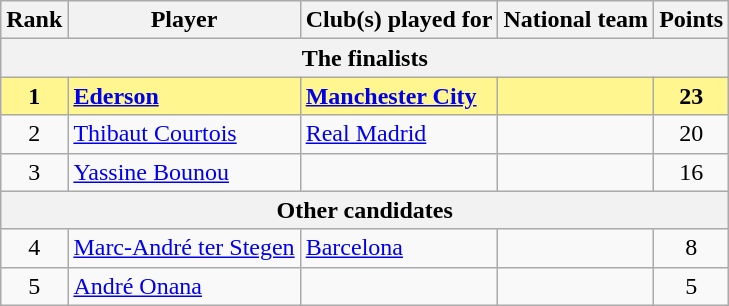<table class="wikitable plainrowheaders sortable">
<tr>
<th>Rank</th>
<th>Player</th>
<th>Club(s) played for</th>
<th>National team</th>
<th>Points</th>
</tr>
<tr>
<th colspan="5">The finalists</th>
</tr>
<tr style="background-color: #FFF68F; font-weight: bold;">
<td align="center">1</td>
<td><a href='#'>Ederson</a></td>
<td> <a href='#'>Manchester City</a></td>
<td></td>
<td align="center">23</td>
</tr>
<tr>
<td align="center">2</td>
<td><a href='#'>Thibaut Courtois</a></td>
<td> <a href='#'>Real Madrid</a></td>
<td></td>
<td align="center">20</td>
</tr>
<tr>
<td align="center">3</td>
<td><a href='#'>Yassine Bounou</a></td>
<td></td>
<td></td>
<td align="center">16</td>
</tr>
<tr>
<th colspan="5">Other candidates</th>
</tr>
<tr>
<td align="center">4</td>
<td><a href='#'>Marc-André ter Stegen</a></td>
<td> <a href='#'>Barcelona</a></td>
<td></td>
<td align="center">8</td>
</tr>
<tr>
<td align="center">5</td>
<td><a href='#'>André Onana</a></td>
<td></td>
<td></td>
<td align="center">5</td>
</tr>
</table>
